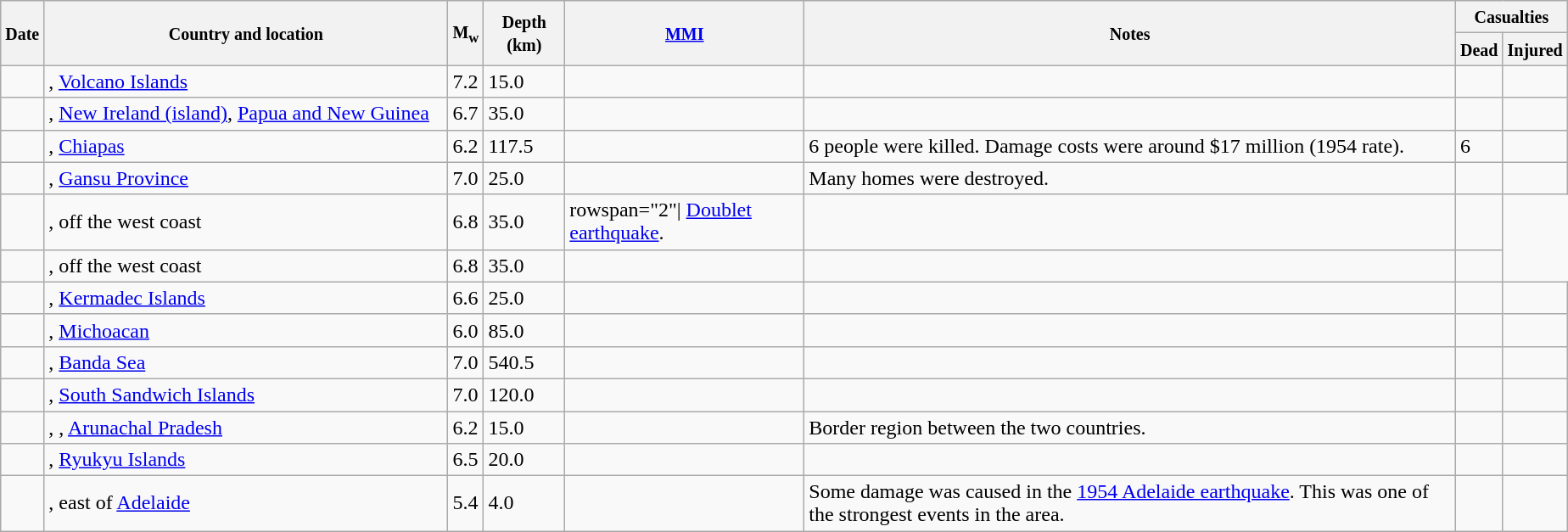<table class="wikitable sortable sort-under" style="border:1px black; margin-left:1em;">
<tr>
<th rowspan="2"><small>Date</small></th>
<th rowspan="2" style="width: 310px"><small>Country and location</small></th>
<th rowspan="2"><small>M<sub>w</sub></small></th>
<th rowspan="2"><small>Depth (km)</small></th>
<th rowspan="2"><small><a href='#'>MMI</a></small></th>
<th rowspan="2" class="unsortable"><small>Notes</small></th>
<th colspan="2"><small>Casualties</small></th>
</tr>
<tr>
<th><small>Dead</small></th>
<th><small>Injured</small></th>
</tr>
<tr>
<td></td>
<td>, <a href='#'>Volcano Islands</a></td>
<td>7.2</td>
<td>15.0</td>
<td></td>
<td></td>
<td></td>
<td></td>
</tr>
<tr>
<td></td>
<td>, <a href='#'>New Ireland (island)</a>, <a href='#'>Papua and New Guinea</a></td>
<td>6.7</td>
<td>35.0</td>
<td></td>
<td></td>
<td></td>
<td></td>
</tr>
<tr>
<td></td>
<td>, <a href='#'>Chiapas</a></td>
<td>6.2</td>
<td>117.5</td>
<td></td>
<td>6 people were killed. Damage costs were around $17 million (1954 rate).</td>
<td>6</td>
<td></td>
</tr>
<tr>
<td></td>
<td>, <a href='#'>Gansu Province</a></td>
<td>7.0</td>
<td>25.0</td>
<td></td>
<td>Many homes were destroyed.</td>
<td></td>
<td></td>
</tr>
<tr>
<td></td>
<td>, off the west coast</td>
<td>6.8</td>
<td>35.0</td>
<td>rowspan="2"| <a href='#'>Doublet earthquake</a>.</td>
<td></td>
<td></td>
</tr>
<tr>
<td></td>
<td>, off the west coast</td>
<td>6.8</td>
<td>35.0</td>
<td></td>
<td></td>
<td></td>
</tr>
<tr>
<td></td>
<td>, <a href='#'>Kermadec Islands</a></td>
<td>6.6</td>
<td>25.0</td>
<td></td>
<td></td>
<td></td>
<td></td>
</tr>
<tr>
<td></td>
<td>, <a href='#'>Michoacan</a></td>
<td>6.0</td>
<td>85.0</td>
<td></td>
<td></td>
<td></td>
<td></td>
</tr>
<tr>
<td></td>
<td>, <a href='#'>Banda Sea</a></td>
<td>7.0</td>
<td>540.5</td>
<td></td>
<td></td>
<td></td>
<td></td>
</tr>
<tr>
<td></td>
<td>, <a href='#'>South Sandwich Islands</a></td>
<td>7.0</td>
<td>120.0</td>
<td></td>
<td></td>
<td></td>
<td></td>
</tr>
<tr>
<td></td>
<td>, , <a href='#'>Arunachal Pradesh</a></td>
<td>6.2</td>
<td>15.0</td>
<td></td>
<td>Border region between the two countries.</td>
<td></td>
<td></td>
</tr>
<tr>
<td></td>
<td>, <a href='#'>Ryukyu Islands</a></td>
<td>6.5</td>
<td>20.0</td>
<td></td>
<td></td>
<td></td>
<td></td>
</tr>
<tr>
<td></td>
<td>, east of <a href='#'>Adelaide</a></td>
<td>5.4</td>
<td>4.0</td>
<td></td>
<td>Some damage was caused in the <a href='#'>1954 Adelaide earthquake</a>. This was one of the strongest events in the area.</td>
<td></td>
<td></td>
</tr>
</table>
